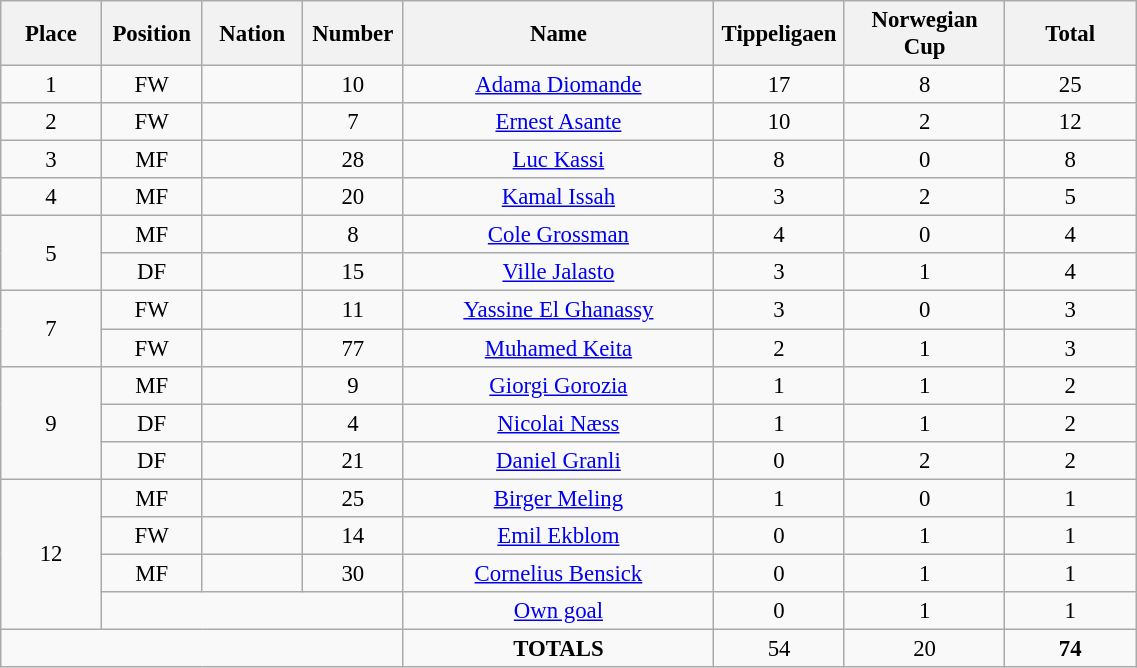<table class="wikitable" style="font-size: 95%; text-align: center;">
<tr>
<th width=60>Place</th>
<th width=60>Position</th>
<th width=60>Nation</th>
<th width=60>Number</th>
<th width=200>Name</th>
<th width=80>Tippeligaen</th>
<th width=100>Norwegian Cup</th>
<th width=80><strong>Total</strong></th>
</tr>
<tr>
<td>1</td>
<td>FW</td>
<td></td>
<td>10</td>
<td><a href='#'>Adama Diomande</a></td>
<td>17</td>
<td>8</td>
<td>25</td>
</tr>
<tr>
<td>2</td>
<td>FW</td>
<td></td>
<td>7</td>
<td><a href='#'>Ernest Asante</a></td>
<td>10</td>
<td>2</td>
<td>12</td>
</tr>
<tr>
<td>3</td>
<td>MF</td>
<td></td>
<td>28</td>
<td><a href='#'>Luc Kassi</a></td>
<td>8</td>
<td>0</td>
<td>8</td>
</tr>
<tr>
<td>4</td>
<td>MF</td>
<td></td>
<td>20</td>
<td><a href='#'>Kamal Issah</a></td>
<td>3</td>
<td>2</td>
<td>5</td>
</tr>
<tr>
<td rowspan="2">5</td>
<td>MF</td>
<td></td>
<td>8</td>
<td><a href='#'>Cole Grossman</a></td>
<td>4</td>
<td>0</td>
<td>4</td>
</tr>
<tr>
<td>DF</td>
<td></td>
<td>15</td>
<td><a href='#'>Ville Jalasto</a></td>
<td>3</td>
<td>1</td>
<td>4</td>
</tr>
<tr>
<td rowspan="2">7</td>
<td>FW</td>
<td></td>
<td>11</td>
<td><a href='#'>Yassine El Ghanassy</a></td>
<td>3</td>
<td>0</td>
<td>3</td>
</tr>
<tr>
<td>FW</td>
<td></td>
<td>77</td>
<td><a href='#'>Muhamed Keita</a></td>
<td>2</td>
<td>1</td>
<td>3</td>
</tr>
<tr>
<td rowspan="3">9</td>
<td>MF</td>
<td></td>
<td>9</td>
<td><a href='#'>Giorgi Gorozia</a></td>
<td>1</td>
<td>1</td>
<td>2</td>
</tr>
<tr>
<td>DF</td>
<td></td>
<td>4</td>
<td><a href='#'>Nicolai Næss</a></td>
<td>1</td>
<td>1</td>
<td>2</td>
</tr>
<tr>
<td>DF</td>
<td></td>
<td>21</td>
<td><a href='#'>Daniel Granli</a></td>
<td>0</td>
<td>2</td>
<td>2</td>
</tr>
<tr>
<td rowspan="4">12</td>
<td>MF</td>
<td></td>
<td>25</td>
<td><a href='#'>Birger Meling</a></td>
<td>1</td>
<td>0</td>
<td>1</td>
</tr>
<tr>
<td>FW</td>
<td></td>
<td>14</td>
<td><a href='#'>Emil Ekblom</a></td>
<td>0</td>
<td>1</td>
<td>1</td>
</tr>
<tr>
<td>MF</td>
<td></td>
<td>30</td>
<td><a href='#'>Cornelius Bensick</a></td>
<td>0</td>
<td>1</td>
<td>1</td>
</tr>
<tr>
<td colspan="3"></td>
<td><a href='#'>Own goal</a></td>
<td>0</td>
<td>1</td>
<td>1</td>
</tr>
<tr>
<td colspan="4"></td>
<td><strong>TOTALS</strong></td>
<td>54</td>
<td>20</td>
<td><strong>74</strong></td>
</tr>
</table>
